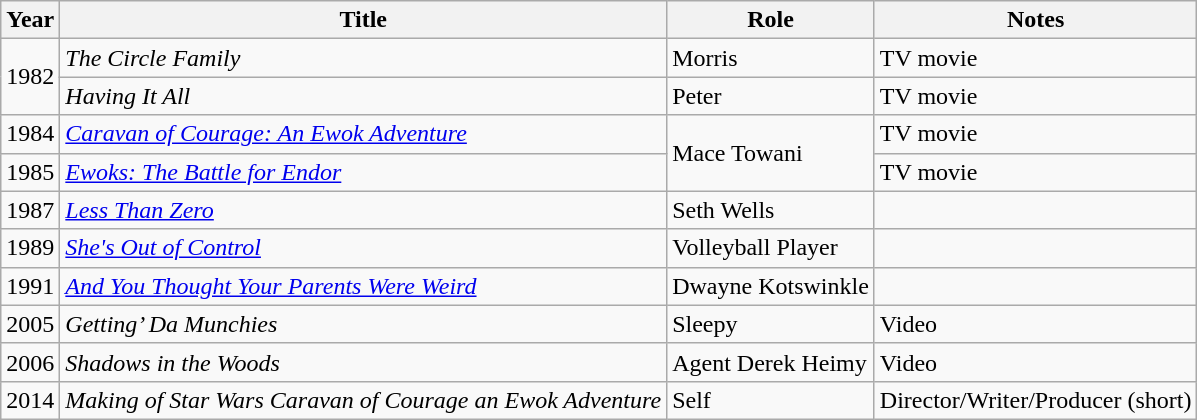<table class="wikitable sortable">
<tr>
<th>Year</th>
<th>Title</th>
<th>Role</th>
<th>Notes</th>
</tr>
<tr>
<td rowspan="2">1982</td>
<td><em>The Circle Family</em></td>
<td>Morris</td>
<td>TV movie</td>
</tr>
<tr>
<td><em>Having It All</em></td>
<td>Peter</td>
<td>TV movie</td>
</tr>
<tr>
<td>1984</td>
<td><em><a href='#'>Caravan of Courage: An Ewok Adventure</a></em></td>
<td rowspan="2">Mace Towani</td>
<td>TV movie</td>
</tr>
<tr>
<td>1985</td>
<td><em><a href='#'>Ewoks: The Battle for Endor</a></em></td>
<td>TV movie</td>
</tr>
<tr>
<td>1987</td>
<td><em><a href='#'>Less Than Zero</a></em></td>
<td>Seth Wells</td>
<td></td>
</tr>
<tr>
<td>1989</td>
<td><em><a href='#'>She's Out of Control</a></em></td>
<td>Volleyball Player</td>
<td></td>
</tr>
<tr>
<td>1991</td>
<td><em><a href='#'>And You Thought Your Parents Were Weird</a></em></td>
<td>Dwayne Kotswinkle</td>
<td></td>
</tr>
<tr>
<td>2005</td>
<td><em>Getting’ Da Munchies</em></td>
<td>Sleepy</td>
<td>Video</td>
</tr>
<tr>
<td>2006</td>
<td><em>Shadows in the Woods</em></td>
<td>Agent Derek Heimy</td>
<td>Video</td>
</tr>
<tr>
<td>2014</td>
<td><em>Making of Star Wars Caravan of Courage an Ewok Adventure</em></td>
<td>Self</td>
<td>Director/Writer/Producer (short)</td>
</tr>
</table>
